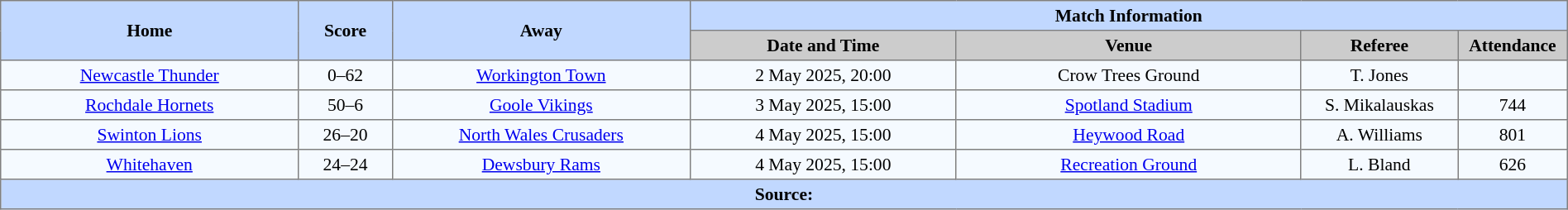<table border=1 style="border-collapse:collapse; font-size:90%; text-align:center;" cellpadding=3 cellspacing=0 width=100%>
<tr bgcolor=#C1D8FF>
<th scope="col" rowspan=2 width=19%>Home</th>
<th scope="col" rowspan=2 width=6%>Score</th>
<th scope="col" rowspan=2 width=19%>Away</th>
<th colspan=4>Match Information</th>
</tr>
<tr bgcolor=#CCCCCC>
<th scope="col" width=17%>Date and Time</th>
<th scope="col" width=22%>Venue</th>
<th scope="col" width=10%>Referee</th>
<th scope="col" width=7%>Attendance</th>
</tr>
<tr bgcolor=#F5FAFF>
<td> <a href='#'>Newcastle Thunder</a></td>
<td>0–62</td>
<td> <a href='#'>Workington Town</a></td>
<td>2 May 2025, 20:00</td>
<td>Crow Trees Ground</td>
<td>T. Jones</td>
<td></td>
</tr>
<tr bgcolor=#F5FAFF>
<td> <a href='#'>Rochdale Hornets</a></td>
<td>50–6</td>
<td> <a href='#'>Goole Vikings</a></td>
<td>3 May 2025, 15:00</td>
<td><a href='#'>Spotland Stadium</a></td>
<td>S. Mikalauskas</td>
<td>744</td>
</tr>
<tr bgcolor=#F5FAFF>
<td> <a href='#'>Swinton Lions</a></td>
<td>26–20</td>
<td> <a href='#'>North Wales Crusaders</a></td>
<td>4 May 2025, 15:00</td>
<td><a href='#'>Heywood Road</a></td>
<td>A. Williams</td>
<td>801</td>
</tr>
<tr bgcolor=#F5FAFF>
<td> <a href='#'>Whitehaven</a></td>
<td>24–24</td>
<td> <a href='#'>Dewsbury Rams</a></td>
<td>4 May 2025, 15:00</td>
<td><a href='#'>Recreation Ground</a></td>
<td>L. Bland</td>
<td>626</td>
</tr>
<tr style="background:#c1d8ff;">
<th colspan=7>Source:</th>
</tr>
</table>
